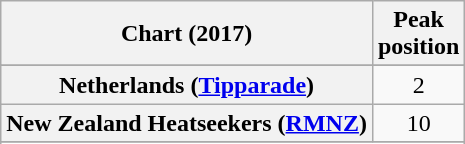<table class="wikitable sortable plainrowheaders" style="text-align:center">
<tr>
<th scope="col">Chart (2017)</th>
<th scope="col">Peak<br>position</th>
</tr>
<tr>
</tr>
<tr>
</tr>
<tr>
<th scope="row">Netherlands (<a href='#'>Tipparade</a>)</th>
<td>2</td>
</tr>
<tr>
<th scope="row">New Zealand Heatseekers (<a href='#'>RMNZ</a>)</th>
<td>10</td>
</tr>
<tr>
</tr>
<tr>
</tr>
<tr>
</tr>
</table>
